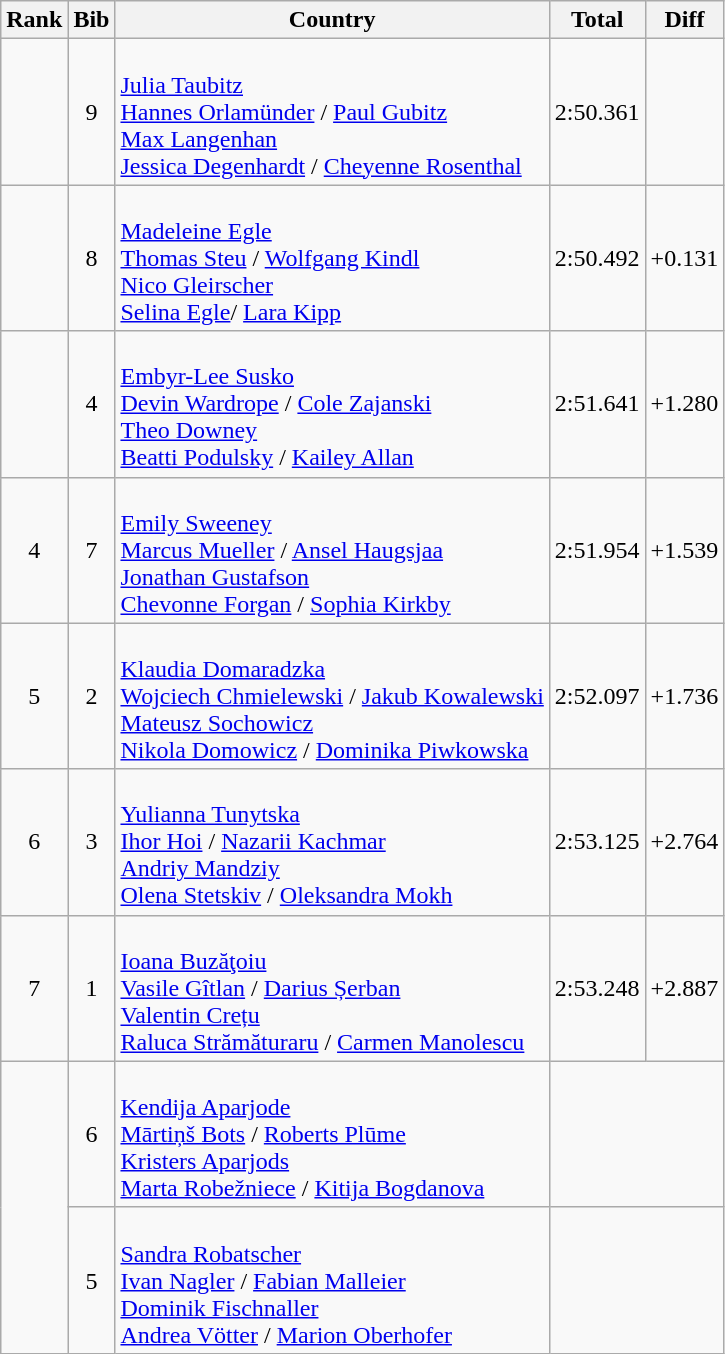<table class="wikitable sortable" style="text-align:center">
<tr>
<th>Rank</th>
<th>Bib</th>
<th>Country</th>
<th>Total</th>
<th>Diff</th>
</tr>
<tr>
<td></td>
<td>9</td>
<td align=left><br><a href='#'>Julia Taubitz</a><br><a href='#'>Hannes Orlamünder</a> / <a href='#'>Paul Gubitz</a><br><a href='#'>Max Langenhan</a><br><a href='#'>Jessica Degenhardt</a> / <a href='#'>Cheyenne Rosenthal</a></td>
<td>2:50.361</td>
<td></td>
</tr>
<tr>
<td></td>
<td>8</td>
<td align=left><br><a href='#'>Madeleine Egle</a><br><a href='#'>Thomas Steu</a> / <a href='#'>Wolfgang Kindl</a><br><a href='#'>Nico Gleirscher</a><br><a href='#'>Selina Egle</a>/ <a href='#'>Lara Kipp</a></td>
<td>2:50.492</td>
<td>+0.131</td>
</tr>
<tr>
<td></td>
<td>4</td>
<td align=left><br><a href='#'>Embyr-Lee Susko</a><br><a href='#'>Devin Wardrope</a> / <a href='#'>Cole Zajanski</a><br><a href='#'>Theo Downey</a><br><a href='#'>Beatti Podulsky</a> / <a href='#'>Kailey Allan</a></td>
<td>2:51.641</td>
<td>+1.280</td>
</tr>
<tr>
<td>4</td>
<td>7</td>
<td align=left><br><a href='#'>Emily Sweeney</a><br><a href='#'>Marcus Mueller</a> / <a href='#'>Ansel Haugsjaa</a><br><a href='#'>Jonathan Gustafson</a><br><a href='#'>Chevonne Forgan</a> / <a href='#'>Sophia Kirkby</a></td>
<td>2:51.954</td>
<td>+1.539</td>
</tr>
<tr>
<td>5</td>
<td>2</td>
<td align=left><br><a href='#'>Klaudia Domaradzka</a><br><a href='#'>Wojciech Chmielewski</a> / <a href='#'>Jakub Kowalewski</a><br><a href='#'>Mateusz Sochowicz</a><br><a href='#'>Nikola Domowicz</a> / <a href='#'>Dominika Piwkowska</a></td>
<td>2:52.097</td>
<td>+1.736</td>
</tr>
<tr>
<td>6</td>
<td>3</td>
<td align=left><br><a href='#'>Yulianna Tunytska</a><br><a href='#'>Ihor Hoi</a> / <a href='#'>Nazarii Kachmar</a><br><a href='#'>Andriy Mandziy</a><br><a href='#'>Olena Stetskiv</a> / <a href='#'>Oleksandra Mokh</a></td>
<td>2:53.125</td>
<td>+2.764</td>
</tr>
<tr>
<td>7</td>
<td>1</td>
<td align=left><br><a href='#'>Ioana Buzăţoiu</a><br><a href='#'>Vasile Gîtlan</a> / <a href='#'>Darius Șerban</a><br><a href='#'>Valentin Crețu</a><br><a href='#'>Raluca Strămăturaru</a> / <a href='#'>Carmen Manolescu</a></td>
<td>2:53.248</td>
<td>+2.887</td>
</tr>
<tr>
<td rowspan=2></td>
<td>6</td>
<td align=left><br><a href='#'>Kendija Aparjode</a><br><a href='#'>Mārtiņš Bots</a> / <a href='#'>Roberts Plūme</a><br><a href='#'>Kristers Aparjods</a><br><a href='#'>Marta Robežniece</a> / <a href='#'>Kitija Bogdanova</a></td>
<td colspan=2></td>
</tr>
<tr>
<td>5</td>
<td align=left><br><a href='#'>Sandra Robatscher</a><br><a href='#'>Ivan Nagler</a> / <a href='#'>Fabian Malleier</a><br><a href='#'>Dominik Fischnaller</a><br><a href='#'>Andrea Vötter</a> / <a href='#'>Marion Oberhofer</a></td>
<td colspan=2></td>
</tr>
</table>
